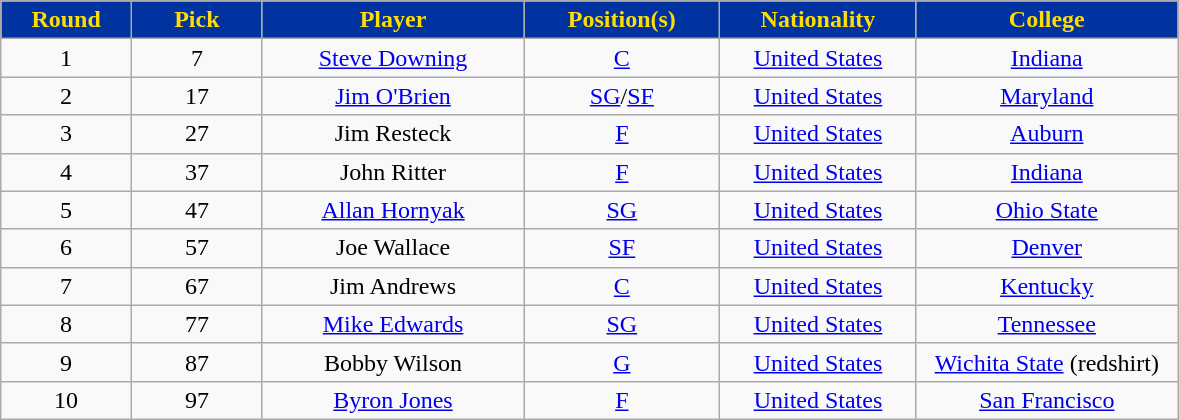<table class="wikitable sortable sortable">
<tr>
<th style="background:#0032A0; color:#FEDD00" width="10%">Round</th>
<th style="background:#0032A0; color:#FEDD00" width="10%">Pick</th>
<th style="background:#0032A0; color:#FEDD00" width="20%">Player</th>
<th style="background:#0032A0; color:#FEDD00" width="15%">Position(s)</th>
<th style="background:#0032A0; color:#FEDD00" width="15%">Nationality</th>
<th style="background:#0032A0; color:#FEDD00" width="20%">College</th>
</tr>
<tr style="text-align: center">
<td>1</td>
<td>7</td>
<td><a href='#'>Steve Downing</a></td>
<td><a href='#'>C</a></td>
<td> <a href='#'>United States</a></td>
<td><a href='#'>Indiana</a></td>
</tr>
<tr style="text-align: center">
<td>2</td>
<td>17</td>
<td><a href='#'>Jim O'Brien</a></td>
<td><a href='#'>SG</a>/<a href='#'>SF</a></td>
<td> <a href='#'>United States</a></td>
<td><a href='#'>Maryland</a></td>
</tr>
<tr style="text-align: center">
<td>3</td>
<td>27</td>
<td>Jim Resteck</td>
<td><a href='#'>F</a></td>
<td> <a href='#'>United States</a></td>
<td><a href='#'>Auburn</a></td>
</tr>
<tr style="text-align: center">
<td>4</td>
<td>37</td>
<td>John Ritter</td>
<td><a href='#'>F</a></td>
<td> <a href='#'>United States</a></td>
<td><a href='#'>Indiana</a></td>
</tr>
<tr style="text-align: center">
<td>5</td>
<td>47</td>
<td><a href='#'>Allan Hornyak</a></td>
<td><a href='#'>SG</a></td>
<td> <a href='#'>United States</a></td>
<td><a href='#'>Ohio State</a></td>
</tr>
<tr style="text-align: center">
<td>6</td>
<td>57</td>
<td>Joe Wallace</td>
<td><a href='#'>SF</a></td>
<td> <a href='#'>United States</a></td>
<td><a href='#'>Denver</a></td>
</tr>
<tr style="text-align: center">
<td>7</td>
<td>67</td>
<td>Jim Andrews</td>
<td><a href='#'>C</a></td>
<td> <a href='#'>United States</a></td>
<td><a href='#'>Kentucky</a></td>
</tr>
<tr style="text-align: center">
<td>8</td>
<td>77</td>
<td><a href='#'>Mike Edwards</a></td>
<td><a href='#'>SG</a></td>
<td> <a href='#'>United States</a></td>
<td><a href='#'>Tennessee</a></td>
</tr>
<tr style="text-align: center">
<td>9</td>
<td>87</td>
<td>Bobby Wilson</td>
<td><a href='#'>G</a></td>
<td> <a href='#'>United States</a></td>
<td><a href='#'>Wichita State</a> (redshirt)</td>
</tr>
<tr style="text-align: center">
<td>10</td>
<td>97</td>
<td><a href='#'>Byron Jones</a></td>
<td><a href='#'>F</a></td>
<td> <a href='#'>United States</a></td>
<td><a href='#'>San Francisco</a></td>
</tr>
</table>
